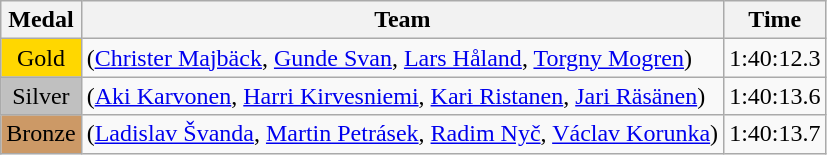<table class="wikitable">
<tr>
<th>Medal</th>
<th>Team</th>
<th>Time</th>
</tr>
<tr>
<td style="text-align:center;background-color:gold;">Gold</td>
<td> (<a href='#'>Christer Majbäck</a>, <a href='#'>Gunde Svan</a>, <a href='#'>Lars Håland</a>, <a href='#'>Torgny Mogren</a>)</td>
<td>1:40:12.3</td>
</tr>
<tr>
<td style="text-align:center;background-color:silver;">Silver</td>
<td> (<a href='#'>Aki Karvonen</a>, <a href='#'>Harri Kirvesniemi</a>, <a href='#'>Kari Ristanen</a>, <a href='#'>Jari Räsänen</a>)</td>
<td>1:40:13.6</td>
</tr>
<tr>
<td style="text-align:center;background-color:#CC9966;">Bronze</td>
<td> (<a href='#'>Ladislav Švanda</a>, <a href='#'>Martin Petrásek</a>, <a href='#'>Radim Nyč</a>, <a href='#'>Václav Korunka</a>)</td>
<td>1:40:13.7</td>
</tr>
</table>
